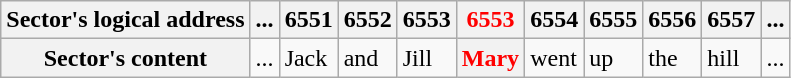<table class="wikitable">
<tr>
<th>Sector's logical address</th>
<th>...</th>
<th>6551</th>
<th>6552</th>
<th>6553</th>
<th style="color:red;">6553</th>
<th>6554</th>
<th>6555</th>
<th>6556</th>
<th>6557</th>
<th>...</th>
</tr>
<tr>
<th>Sector's content</th>
<td>...</td>
<td>Jack</td>
<td>and</td>
<td>Jill</td>
<th style="color:red;">Mary</th>
<td>went</td>
<td>up</td>
<td>the</td>
<td>hill</td>
<td>...</td>
</tr>
</table>
